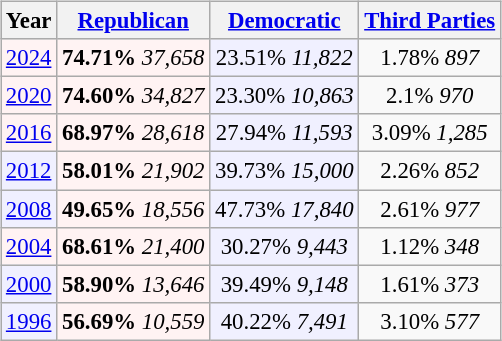<table class="wikitable" style="float:right; font-size:95%;">
<tr bgcolor=lightgrey>
<th>Year</th>
<th><a href='#'>Republican</a></th>
<th><a href='#'>Democratic</a></th>
<th><a href='#'>Third Parties</a></th>
</tr>
<tr>
<td align="center" bgcolor="#fff3f3"><a href='#'>2024</a></td>
<td align="center" bgcolor="#fff3f3"><strong>74.71%</strong> <em>37,658</em></td>
<td align="center" bgcolor="#f0f0ff">23.51% <em>11,822</em></td>
<td align="center">1.78% <em>897</em></td>
</tr>
<tr>
<td align="center" bgcolor="#fff3f3"><a href='#'>2020</a></td>
<td align="center" bgcolor="#fff3f3"><strong>74.60%</strong> <em>34,827</em></td>
<td align="center" bgcolor="#f0f0ff">23.30% <em>10,863</em></td>
<td align="center">2.1% <em>970</em></td>
</tr>
<tr>
<td align="center" bgcolor="#fff3f3"><a href='#'>2016</a></td>
<td align="center" bgcolor="#fff3f3"><strong>68.97%</strong> <em>28,618</em></td>
<td align="center" bgcolor="#f0f0ff">27.94% <em>11,593</em></td>
<td align="center">3.09% <em>1,285</em></td>
</tr>
<tr>
<td align="center" bgcolor="#f0f0ff"><a href='#'>2012</a></td>
<td align="center" bgcolor="#fff3f3"><strong>58.01%</strong> <em>21,902</em></td>
<td align="center" bgcolor="#f0f0ff">39.73% <em>15,000</em></td>
<td align="center">2.26% <em>852</em></td>
</tr>
<tr>
<td align="center" bgcolor="#f0f0ff"><a href='#'>2008</a></td>
<td align="center" bgcolor="#fff3f3"><strong>49.65%</strong> <em>18,556</em></td>
<td align="center" bgcolor="#f0f0ff">47.73% <em>17,840</em></td>
<td align="center">2.61% <em>977</em></td>
</tr>
<tr>
<td align="center" bgcolor="#fff3f3"><a href='#'>2004</a></td>
<td align="center" bgcolor="#fff3f3"><strong>68.61%</strong> <em>21,400</em></td>
<td align="center" bgcolor="#f0f0ff">30.27% <em>9,443</em></td>
<td align="center">1.12% <em>348</em></td>
</tr>
<tr>
<td align="center" bgcolor="#f0f0ff"><a href='#'>2000</a></td>
<td align="center" bgcolor="#fff3f3"><strong>58.90%</strong> <em>13,646</em></td>
<td align="center" bgcolor="#f0f0ff">39.49% <em>9,148</em></td>
<td align="center">1.61% <em>373</em></td>
</tr>
<tr>
<td align="center" bgcolor="#f0f0ff"><a href='#'>1996</a></td>
<td align="center" bgcolor="#fff3f3"><strong>56.69%</strong> <em>10,559</em></td>
<td align="center" bgcolor="#f0f0ff">40.22% <em>7,491</em></td>
<td align="center">3.10% <em>577</em></td>
</tr>
</table>
